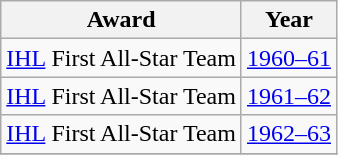<table class="wikitable">
<tr>
<th>Award</th>
<th>Year</th>
</tr>
<tr>
<td><a href='#'>IHL</a> First All-Star Team</td>
<td><a href='#'>1960–61</a></td>
</tr>
<tr>
<td><a href='#'>IHL</a> First All-Star Team</td>
<td><a href='#'>1961–62</a></td>
</tr>
<tr>
<td><a href='#'>IHL</a> First All-Star Team</td>
<td><a href='#'>1962–63</a></td>
</tr>
<tr>
</tr>
</table>
